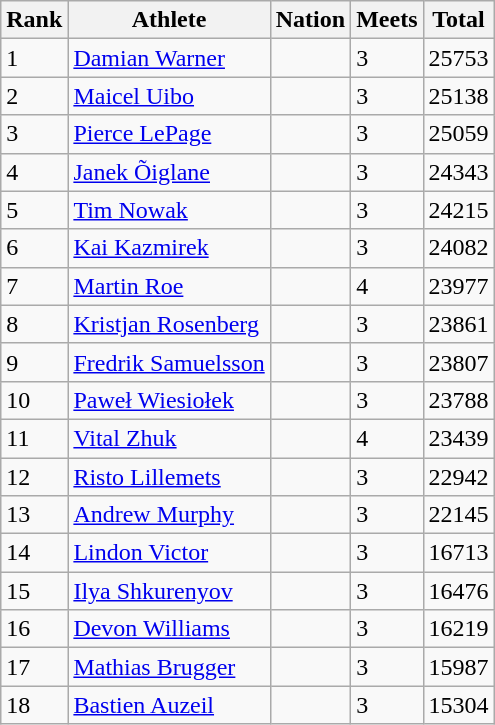<table class="wikitable">
<tr>
<th>Rank</th>
<th>Athlete</th>
<th>Nation</th>
<th>Meets</th>
<th>Total</th>
</tr>
<tr>
<td>1</td>
<td><a href='#'>Damian Warner</a></td>
<td></td>
<td>3</td>
<td>25753</td>
</tr>
<tr>
<td>2</td>
<td><a href='#'>Maicel Uibo</a></td>
<td></td>
<td>3</td>
<td>25138</td>
</tr>
<tr>
<td>3</td>
<td><a href='#'>Pierce LePage</a></td>
<td></td>
<td>3</td>
<td>25059</td>
</tr>
<tr>
<td>4</td>
<td><a href='#'>Janek Õiglane</a></td>
<td></td>
<td>3</td>
<td>24343</td>
</tr>
<tr>
<td>5</td>
<td><a href='#'>Tim Nowak</a></td>
<td></td>
<td>3</td>
<td>24215</td>
</tr>
<tr>
<td>6</td>
<td><a href='#'>Kai Kazmirek</a></td>
<td></td>
<td>3</td>
<td>24082</td>
</tr>
<tr>
<td>7</td>
<td><a href='#'>Martin Roe</a></td>
<td></td>
<td>4</td>
<td>23977</td>
</tr>
<tr>
<td>8</td>
<td><a href='#'>Kristjan Rosenberg</a></td>
<td></td>
<td>3</td>
<td>23861</td>
</tr>
<tr>
<td>9</td>
<td><a href='#'>Fredrik Samuelsson</a></td>
<td></td>
<td>3</td>
<td>23807</td>
</tr>
<tr>
<td>10</td>
<td><a href='#'>Paweł Wiesiołek</a></td>
<td></td>
<td>3</td>
<td>23788</td>
</tr>
<tr>
<td>11</td>
<td><a href='#'>Vital Zhuk</a></td>
<td></td>
<td>4</td>
<td>23439</td>
</tr>
<tr>
<td>12</td>
<td><a href='#'>Risto Lillemets</a></td>
<td></td>
<td>3</td>
<td>22942</td>
</tr>
<tr>
<td>13</td>
<td><a href='#'>Andrew Murphy</a></td>
<td></td>
<td>3</td>
<td>22145</td>
</tr>
<tr>
<td>14</td>
<td><a href='#'>Lindon Victor</a></td>
<td></td>
<td>3</td>
<td>16713</td>
</tr>
<tr>
<td>15</td>
<td><a href='#'>Ilya Shkurenyov</a></td>
<td></td>
<td>3</td>
<td>16476</td>
</tr>
<tr>
<td>16</td>
<td><a href='#'>Devon Williams</a></td>
<td></td>
<td>3</td>
<td>16219</td>
</tr>
<tr>
<td>17</td>
<td><a href='#'>Mathias Brugger</a></td>
<td></td>
<td>3</td>
<td>15987</td>
</tr>
<tr>
<td>18</td>
<td><a href='#'>Bastien Auzeil</a></td>
<td></td>
<td>3</td>
<td>15304</td>
</tr>
</table>
